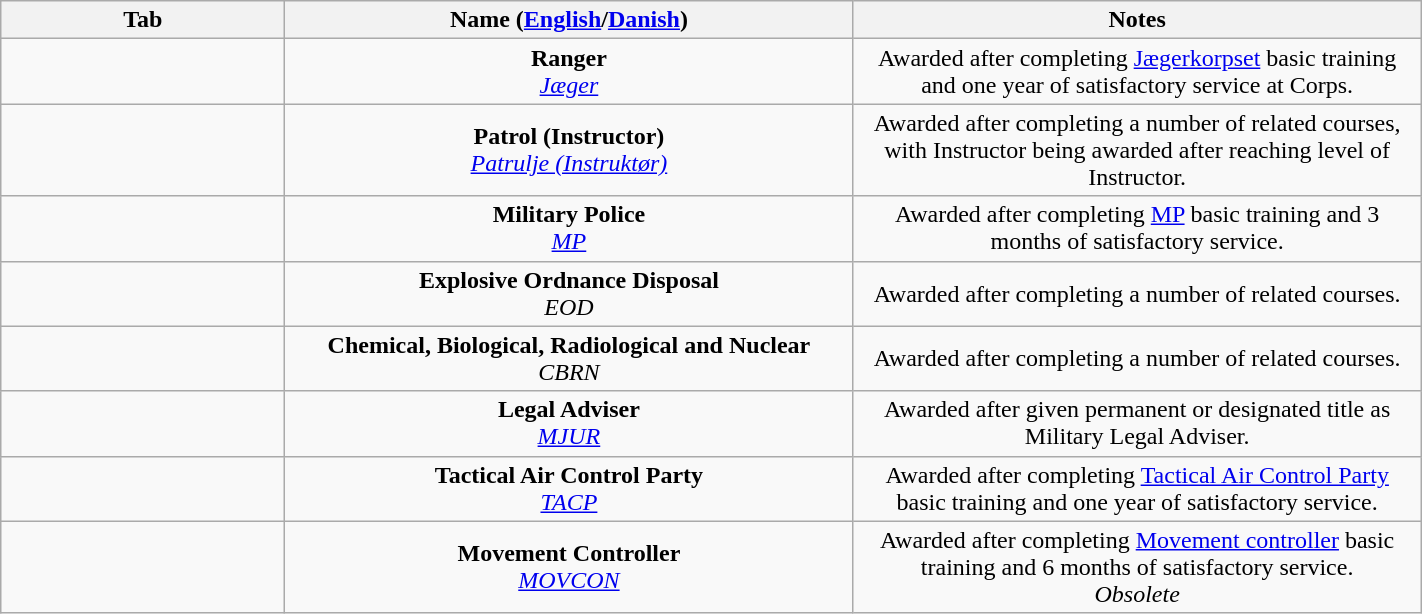<table class="wikitable" style="text-align:center" width="75%">
<tr>
<th width="10%">Tab</th>
<th width="20%">Name (<a href='#'>English</a>/<a href='#'>Danish</a>)</th>
<th width="20%">Notes</th>
</tr>
<tr>
<td></td>
<td><strong>Ranger</strong><br><em><a href='#'>Jæger</a></em></td>
<td>Awarded after completing <a href='#'>Jægerkorpset</a> basic training and one year of satisfactory service at Corps.</td>
</tr>
<tr>
<td><br></td>
<td><strong>Patrol (Instructor)</strong><br><em><a href='#'>Patrulje (Instruktør)</a></em></td>
<td>Awarded after completing a number of related courses, with Instructor being awarded after reaching level of Instructor.</td>
</tr>
<tr>
<td></td>
<td><strong>Military Police</strong><br><em><a href='#'>MP</a></em></td>
<td>Awarded after completing <a href='#'>MP</a> basic training and 3 months of satisfactory service.</td>
</tr>
<tr>
<td></td>
<td><strong>Explosive Ordnance Disposal</strong><br><em>EOD</em></td>
<td>Awarded after completing a number of related courses.</td>
</tr>
<tr>
<td></td>
<td><strong>Chemical, Biological, Radiological and Nuclear</strong><br><em>CBRN</em></td>
<td>Awarded after completing a number of related courses.</td>
</tr>
<tr>
<td></td>
<td><strong>Legal Adviser</strong><br><em><a href='#'>MJUR</a></em></td>
<td>Awarded after given permanent or designated title as Military Legal Adviser.</td>
</tr>
<tr>
<td></td>
<td><strong>Tactical Air Control Party</strong><br><em><a href='#'>TACP</a></em></td>
<td>Awarded after completing <a href='#'>Tactical Air Control Party</a> basic training and one year of satisfactory service.</td>
</tr>
<tr>
<td></td>
<td><strong>Movement Controller</strong><br><em><a href='#'>MOVCON</a></em></td>
<td>Awarded after completing <a href='#'>Movement controller</a> basic training and 6 months of satisfactory service.<br><em>Obsolete</em></td>
</tr>
</table>
